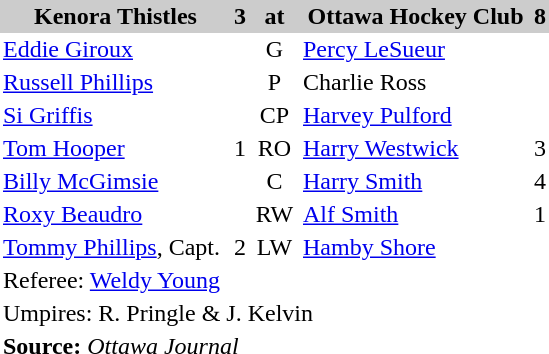<table cellpadding=2 cellspacing=0 border=0 style="margin-left: 0.5in">
<tr bgcolor=#cccccc>
<th width=150>Kenora Thistles</th>
<th>3</th>
<th width=30>at</th>
<th width=150>Ottawa Hockey Club</th>
<th>8</th>
</tr>
<tr>
<td><a href='#'>Eddie Giroux</a></td>
<td></td>
<td align=center>G</td>
<td><a href='#'>Percy LeSueur</a></td>
<td></td>
</tr>
<tr>
<td><a href='#'>Russell Phillips</a></td>
<td></td>
<td align=center>P</td>
<td>Charlie Ross</td>
<td></td>
</tr>
<tr>
<td><a href='#'>Si Griffis</a></td>
<td></td>
<td align=center>CP</td>
<td><a href='#'>Harvey Pulford</a></td>
<td></td>
</tr>
<tr>
<td><a href='#'>Tom Hooper</a></td>
<td>1</td>
<td align=center>RO</td>
<td><a href='#'>Harry Westwick</a></td>
<td>3</td>
</tr>
<tr>
<td><a href='#'>Billy McGimsie</a></td>
<td></td>
<td align=center>C</td>
<td><a href='#'>Harry Smith</a></td>
<td>4</td>
</tr>
<tr>
<td><a href='#'>Roxy Beaudro</a></td>
<td></td>
<td align=center>RW</td>
<td><a href='#'>Alf Smith</a></td>
<td>1</td>
</tr>
<tr>
<td><a href='#'>Tommy Phillips</a>, Capt.</td>
<td>2</td>
<td align=center>LW</td>
<td><a href='#'>Hamby Shore</a></td>
<td></td>
</tr>
<tr>
<td colspan="5">Referee: <a href='#'>Weldy Young</a></td>
</tr>
<tr>
<td colspan="5">Umpires: R. Pringle &  J. Kelvin</td>
</tr>
<tr>
<td colspan="5"><strong>Source:</strong> <em>Ottawa Journal</em></td>
</tr>
</table>
